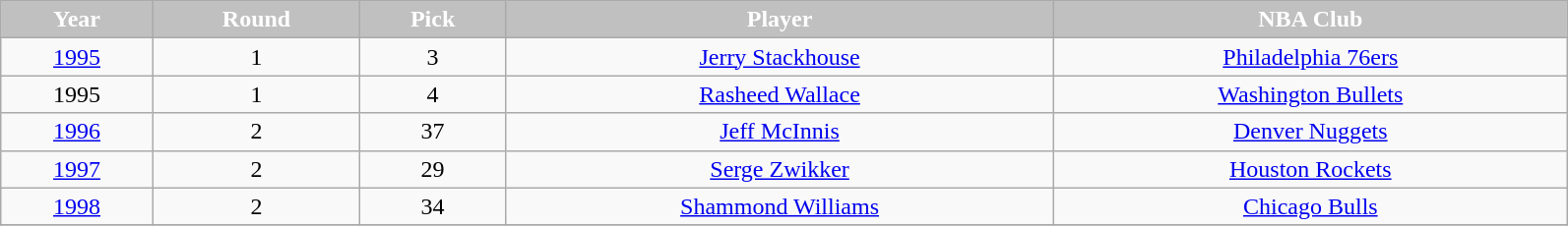<table class="wikitable" width="84%">
<tr align="center"  style="background:silver;color:#FFFFFF;">
<td><strong>Year</strong></td>
<td><strong>Round</strong></td>
<td><strong>Pick</strong></td>
<td><strong>Player</strong></td>
<td><strong>NBA Club</strong></td>
</tr>
<tr align="center" bgcolor="">
<td><a href='#'>1995</a></td>
<td>1</td>
<td>3</td>
<td><a href='#'>Jerry Stackhouse</a></td>
<td><a href='#'>Philadelphia 76ers</a></td>
</tr>
<tr align="center" bgcolor="">
<td>1995</td>
<td>1</td>
<td>4</td>
<td><a href='#'>Rasheed Wallace</a></td>
<td><a href='#'>Washington Bullets</a></td>
</tr>
<tr align="center" bgcolor="">
<td><a href='#'>1996</a></td>
<td>2</td>
<td>37</td>
<td><a href='#'>Jeff McInnis</a></td>
<td><a href='#'>Denver Nuggets</a></td>
</tr>
<tr align="center" bgcolor="">
<td><a href='#'>1997</a></td>
<td>2</td>
<td>29</td>
<td><a href='#'>Serge Zwikker</a></td>
<td><a href='#'>Houston Rockets</a></td>
</tr>
<tr align="center" bgcolor="">
<td><a href='#'>1998</a></td>
<td>2</td>
<td>34</td>
<td><a href='#'>Shammond Williams</a></td>
<td><a href='#'>Chicago Bulls</a></td>
</tr>
<tr align="center" bgcolor="">
</tr>
</table>
